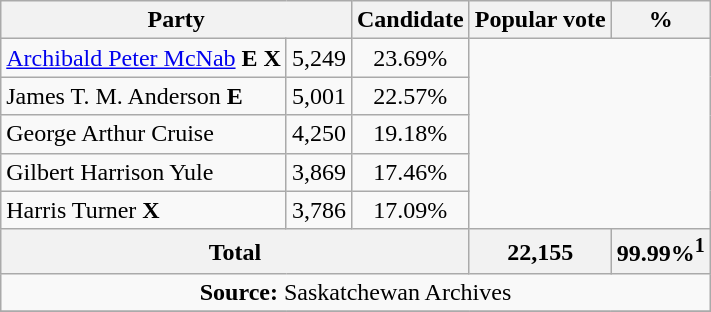<table class="wikitable">
<tr>
<th colspan="2">Party</th>
<th>Candidate</th>
<th>Popular vote</th>
<th>%</th>
</tr>
<tr>
<td><a href='#'>Archibald Peter McNab</a>  <strong>E</strong> <strong>X</strong></td>
<td align=center>5,249</td>
<td align=center>23.69%</td>
</tr>
<tr>
<td>James T. M. Anderson <strong>E</strong></td>
<td align=center>5,001</td>
<td align=center>22.57%</td>
</tr>
<tr>
<td>George Arthur Cruise</td>
<td align=center>4,250</td>
<td align=center>19.18%</td>
</tr>
<tr>
<td>Gilbert Harrison Yule</td>
<td align=center>3,869</td>
<td align=center>17.46%</td>
</tr>
<tr>
<td>Harris Turner <strong>X</strong></td>
<td align=center>3,786</td>
<td align=center>17.09%</td>
</tr>
<tr>
<th colspan=3>Total</th>
<th>22,155</th>
<th>99.99%<sup>1</sup></th>
</tr>
<tr>
<td align="center" colspan=5><strong>Source:</strong> Saskatchewan Archives</td>
</tr>
<tr>
</tr>
</table>
